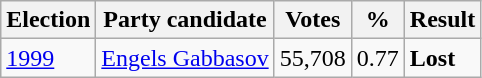<table class="wikitable">
<tr>
<th><strong>Election</strong></th>
<th>Party candidate</th>
<th><strong>Votes</strong></th>
<th><strong>%</strong></th>
<th>Result</th>
</tr>
<tr>
<td><a href='#'>1999</a></td>
<td><a href='#'>Engels Gabbasov</a></td>
<td>55,708</td>
<td>0.77</td>
<td><strong>Lost</strong> </td>
</tr>
</table>
